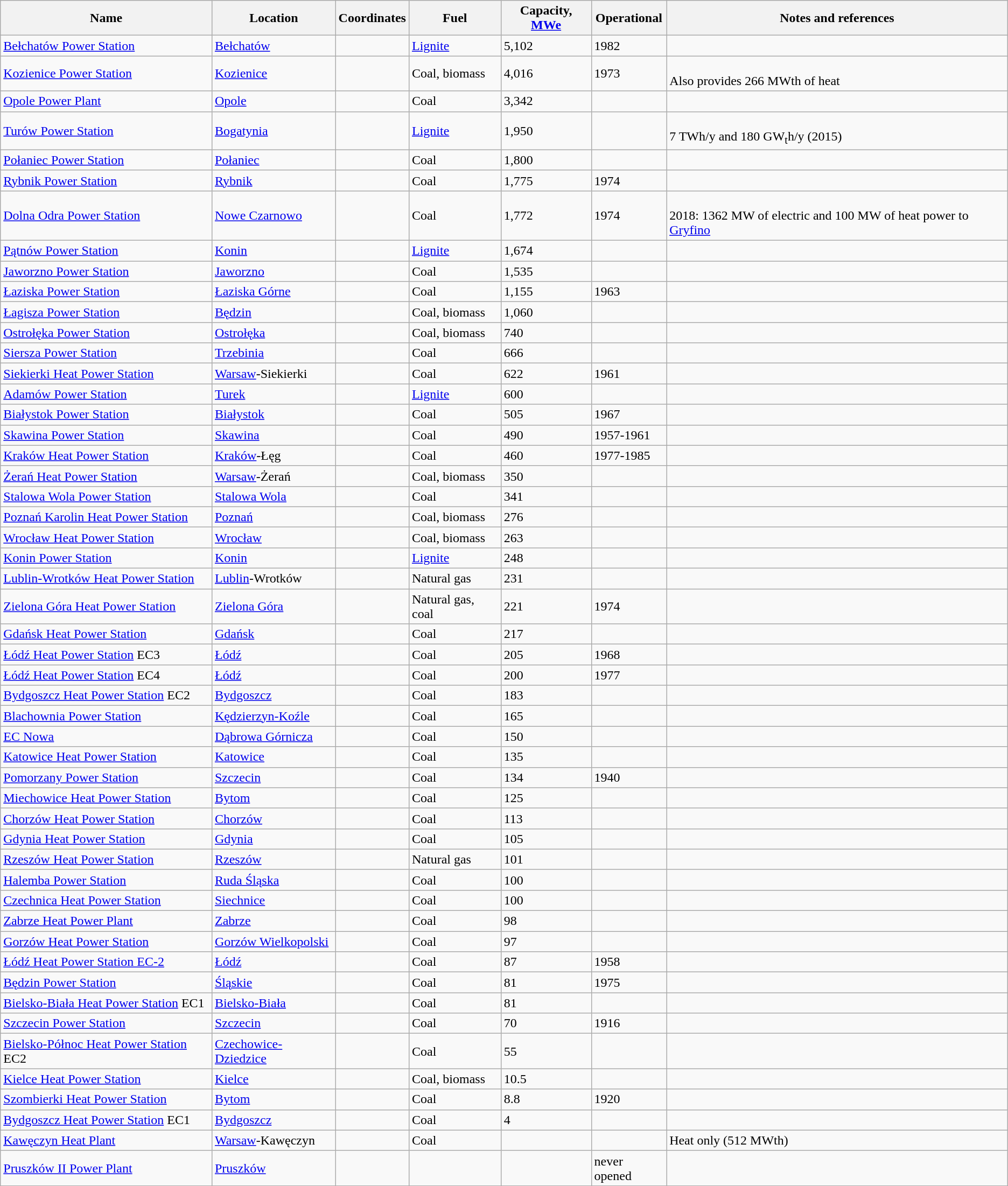<table class="wikitable sortable">
<tr>
<th>Name</th>
<th>Location</th>
<th>Coordinates</th>
<th>Fuel</th>
<th>Capacity, <a href='#'>MWe</a></th>
<th>Operational</th>
<th>Notes and references</th>
</tr>
<tr>
<td><a href='#'>Bełchatów Power Station</a></td>
<td><a href='#'>Bełchatów</a></td>
<td></td>
<td><a href='#'>Lignite</a></td>
<td>5,102</td>
<td>1982</td>
<td><br></td>
</tr>
<tr>
<td><a href='#'>Kozienice Power Station</a></td>
<td><a href='#'>Kozienice</a></td>
<td></td>
<td>Coal, biomass</td>
<td>4,016</td>
<td>1973</td>
<td><br>
Also provides 266 MWth of heat</td>
</tr>
<tr>
<td><a href='#'>Opole Power Plant</a></td>
<td><a href='#'>Opole</a></td>
<td></td>
<td>Coal</td>
<td>3,342</td>
<td></td>
<td></td>
</tr>
<tr>
<td><a href='#'>Turów Power Station</a></td>
<td><a href='#'>Bogatynia</a></td>
<td></td>
<td><a href='#'>Lignite</a></td>
<td>1,950</td>
<td></td>
<td><br>
7 TWh/y and 180 GW<sub>t</sub>h/y (2015)</td>
</tr>
<tr>
<td><a href='#'>Połaniec Power Station</a></td>
<td><a href='#'>Połaniec</a></td>
<td></td>
<td>Coal</td>
<td>1,800</td>
<td></td>
<td></td>
</tr>
<tr>
<td><a href='#'>Rybnik Power Station</a></td>
<td><a href='#'>Rybnik</a></td>
<td></td>
<td>Coal</td>
<td>1,775</td>
<td>1974</td>
<td><br></td>
</tr>
<tr>
<td><a href='#'>Dolna Odra Power Station</a></td>
<td><a href='#'>Nowe Czarnowo</a></td>
<td></td>
<td>Coal</td>
<td>1,772</td>
<td>1974</td>
<td><br> 2018: 1362 MW of electric and 100 MW of heat power to <a href='#'>Gryfino</a></td>
</tr>
<tr>
<td><a href='#'>Pątnów Power Station</a></td>
<td><a href='#'>Konin</a></td>
<td></td>
<td><a href='#'>Lignite</a></td>
<td>1,674</td>
<td></td>
<td></td>
</tr>
<tr>
<td><a href='#'>Jaworzno Power Station</a></td>
<td><a href='#'>Jaworzno</a></td>
<td></td>
<td>Coal</td>
<td>1,535</td>
<td></td>
<td><br></td>
</tr>
<tr>
<td><a href='#'>Łaziska Power Station</a></td>
<td><a href='#'>Łaziska Górne</a></td>
<td></td>
<td>Coal</td>
<td>1,155</td>
<td>1963</td>
<td></td>
</tr>
<tr>
<td><a href='#'>Łagisza Power Station</a></td>
<td><a href='#'>Będzin</a></td>
<td></td>
<td>Coal, biomass</td>
<td>1,060</td>
<td></td>
<td></td>
</tr>
<tr>
<td><a href='#'>Ostrołęka Power Station</a></td>
<td><a href='#'>Ostrołęka</a></td>
<td></td>
<td>Coal, biomass</td>
<td>740</td>
<td></td>
<td></td>
</tr>
<tr>
<td><a href='#'>Siersza Power Station</a></td>
<td><a href='#'>Trzebinia</a></td>
<td></td>
<td>Coal</td>
<td>666</td>
<td></td>
<td><br></td>
</tr>
<tr>
<td><a href='#'>Siekierki Heat Power Station</a></td>
<td><a href='#'>Warsaw</a>-Siekierki</td>
<td></td>
<td>Coal</td>
<td>622</td>
<td>1961</td>
<td></td>
</tr>
<tr>
<td><a href='#'>Adamów Power Station</a></td>
<td><a href='#'>Turek</a></td>
<td></td>
<td><a href='#'>Lignite</a></td>
<td>600</td>
<td></td>
<td></td>
</tr>
<tr>
<td><a href='#'>Białystok Power Station</a></td>
<td><a href='#'>Białystok</a></td>
<td></td>
<td>Coal</td>
<td>505</td>
<td>1967</td>
<td><br></td>
</tr>
<tr>
<td><a href='#'>Skawina Power Station</a></td>
<td><a href='#'>Skawina</a></td>
<td></td>
<td>Coal</td>
<td>490</td>
<td>1957-1961</td>
<td><br></td>
</tr>
<tr>
<td><a href='#'>Kraków Heat Power Station</a></td>
<td><a href='#'>Kraków</a>-Łęg</td>
<td></td>
<td>Coal</td>
<td>460</td>
<td>1977-1985</td>
<td></td>
</tr>
<tr>
<td><a href='#'>Żerań Heat Power Station</a></td>
<td><a href='#'>Warsaw</a>-Żerań</td>
<td></td>
<td>Coal, biomass</td>
<td>350</td>
<td></td>
<td></td>
</tr>
<tr>
<td><a href='#'>Stalowa Wola Power Station</a></td>
<td><a href='#'>Stalowa Wola</a></td>
<td></td>
<td>Coal</td>
<td>341</td>
<td></td>
<td><br></td>
</tr>
<tr>
<td><a href='#'>Poznań Karolin Heat Power Station</a></td>
<td><a href='#'>Poznań</a></td>
<td></td>
<td>Coal, biomass</td>
<td>276</td>
<td></td>
<td><br></td>
</tr>
<tr>
<td><a href='#'>Wrocław Heat Power Station</a></td>
<td><a href='#'>Wrocław</a></td>
<td></td>
<td>Coal, biomass</td>
<td>263</td>
<td></td>
<td><br></td>
</tr>
<tr>
<td><a href='#'>Konin Power Station</a></td>
<td><a href='#'>Konin</a></td>
<td></td>
<td><a href='#'>Lignite</a></td>
<td>248</td>
<td></td>
<td></td>
</tr>
<tr>
<td><a href='#'>Lublin-Wrotków Heat Power Station</a></td>
<td><a href='#'>Lublin</a>-Wrotków</td>
<td></td>
<td>Natural gas</td>
<td>231</td>
<td></td>
<td><br></td>
</tr>
<tr>
<td><a href='#'>Zielona Góra Heat Power Station</a></td>
<td><a href='#'>Zielona Góra</a></td>
<td></td>
<td>Natural gas, coal</td>
<td>221</td>
<td>1974</td>
<td><br></td>
</tr>
<tr>
<td><a href='#'>Gdańsk Heat Power Station</a></td>
<td><a href='#'>Gdańsk</a></td>
<td></td>
<td>Coal</td>
<td>217</td>
<td></td>
<td><br></td>
</tr>
<tr>
<td><a href='#'>Łódź Heat Power Station</a> EC3</td>
<td><a href='#'>Łódź</a></td>
<td></td>
<td>Coal</td>
<td>205</td>
<td>1968</td>
<td><br></td>
</tr>
<tr>
<td><a href='#'>Łódź Heat Power Station</a> EC4</td>
<td><a href='#'>Łódź</a></td>
<td></td>
<td>Coal</td>
<td>200</td>
<td>1977</td>
<td><br></td>
</tr>
<tr>
<td><a href='#'>Bydgoszcz Heat Power Station</a> EC2</td>
<td><a href='#'>Bydgoszcz</a></td>
<td></td>
<td>Coal</td>
<td>183</td>
<td></td>
<td><br></td>
</tr>
<tr>
<td><a href='#'>Blachownia Power Station</a></td>
<td><a href='#'>Kędzierzyn-Koźle</a></td>
<td></td>
<td>Coal</td>
<td>165</td>
<td></td>
<td><br></td>
</tr>
<tr>
<td><a href='#'>EC Nowa</a></td>
<td><a href='#'>Dąbrowa Górnicza</a></td>
<td></td>
<td>Coal</td>
<td>150</td>
<td></td>
<td></td>
</tr>
<tr>
<td><a href='#'>Katowice Heat Power Station</a></td>
<td><a href='#'>Katowice</a></td>
<td></td>
<td>Coal</td>
<td>135</td>
<td></td>
<td><br></td>
</tr>
<tr>
<td><a href='#'>Pomorzany Power Station</a></td>
<td><a href='#'>Szczecin</a></td>
<td></td>
<td>Coal</td>
<td>134</td>
<td>1940</td>
<td><br></td>
</tr>
<tr>
<td><a href='#'>Miechowice Heat Power Station</a></td>
<td><a href='#'>Bytom</a></td>
<td></td>
<td>Coal</td>
<td>125</td>
<td></td>
<td></td>
</tr>
<tr>
<td><a href='#'>Chorzów Heat Power Station</a></td>
<td><a href='#'>Chorzów</a></td>
<td></td>
<td>Coal</td>
<td>113</td>
<td></td>
<td><br></td>
</tr>
<tr>
<td><a href='#'>Gdynia Heat Power Station</a></td>
<td><a href='#'>Gdynia</a></td>
<td></td>
<td>Coal</td>
<td>105</td>
<td></td>
<td></td>
</tr>
<tr>
<td><a href='#'>Rzeszów Heat Power Station</a></td>
<td><a href='#'>Rzeszów</a></td>
<td></td>
<td>Natural gas</td>
<td>101</td>
<td></td>
<td><br></td>
</tr>
<tr>
<td><a href='#'>Halemba Power Station</a></td>
<td><a href='#'>Ruda Śląska</a></td>
<td></td>
<td>Coal</td>
<td>100</td>
<td></td>
<td><br></td>
</tr>
<tr>
<td><a href='#'>Czechnica Heat Power Station</a></td>
<td><a href='#'>Siechnice</a></td>
<td></td>
<td>Coal</td>
<td>100</td>
<td></td>
<td></td>
</tr>
<tr>
<td><a href='#'>Zabrze Heat Power Plant</a></td>
<td><a href='#'>Zabrze</a></td>
<td></td>
<td>Coal</td>
<td>98</td>
<td></td>
<td></td>
</tr>
<tr>
<td><a href='#'>Gorzów Heat Power Station</a></td>
<td><a href='#'>Gorzów Wielkopolski</a></td>
<td></td>
<td>Coal</td>
<td>97</td>
<td></td>
<td><br></td>
</tr>
<tr>
<td><a href='#'>Łódź Heat Power Station EC-2</a></td>
<td><a href='#'>Łódź</a></td>
<td></td>
<td>Coal</td>
<td>87</td>
<td>1958</td>
<td><br></td>
</tr>
<tr>
<td><a href='#'>Będzin Power Station</a></td>
<td><a href='#'>Śląskie</a></td>
<td></td>
<td>Coal</td>
<td>81</td>
<td>1975</td>
<td></td>
</tr>
<tr>
<td><a href='#'>Bielsko-Biała Heat Power Station</a> EC1</td>
<td><a href='#'>Bielsko-Biała</a></td>
<td></td>
<td>Coal</td>
<td>81</td>
<td></td>
<td><br></td>
</tr>
<tr>
<td><a href='#'>Szczecin Power Station</a></td>
<td><a href='#'>Szczecin</a></td>
<td></td>
<td>Coal</td>
<td>70</td>
<td>1916</td>
<td><br></td>
</tr>
<tr>
<td><a href='#'>Bielsko-Północ Heat Power Station</a> EC2</td>
<td><a href='#'>Czechowice-Dziedzice</a></td>
<td></td>
<td>Coal</td>
<td>55</td>
<td></td>
<td><br></td>
</tr>
<tr>
<td><a href='#'>Kielce Heat Power Station</a></td>
<td><a href='#'>Kielce</a></td>
<td></td>
<td>Coal, biomass</td>
<td>10.5</td>
<td></td>
<td><br></td>
</tr>
<tr>
<td><a href='#'>Szombierki Heat Power Station</a></td>
<td><a href='#'>Bytom</a></td>
<td></td>
<td>Coal</td>
<td>8.8</td>
<td>1920</td>
<td></td>
</tr>
<tr>
<td><a href='#'>Bydgoszcz Heat Power Station</a> EC1</td>
<td><a href='#'>Bydgoszcz</a></td>
<td></td>
<td>Coal</td>
<td>4</td>
<td></td>
<td><br></td>
</tr>
<tr>
<td><a href='#'>Kawęczyn Heat Plant</a></td>
<td><a href='#'>Warsaw</a>-Kawęczyn</td>
<td></td>
<td>Coal</td>
<td></td>
<td></td>
<td>Heat only (512 MWth)</td>
</tr>
<tr>
<td><a href='#'>Pruszków II Power Plant</a></td>
<td><a href='#'>Pruszków</a></td>
<td></td>
<td></td>
<td></td>
<td>never opened</td>
<td></td>
</tr>
<tr>
</tr>
</table>
